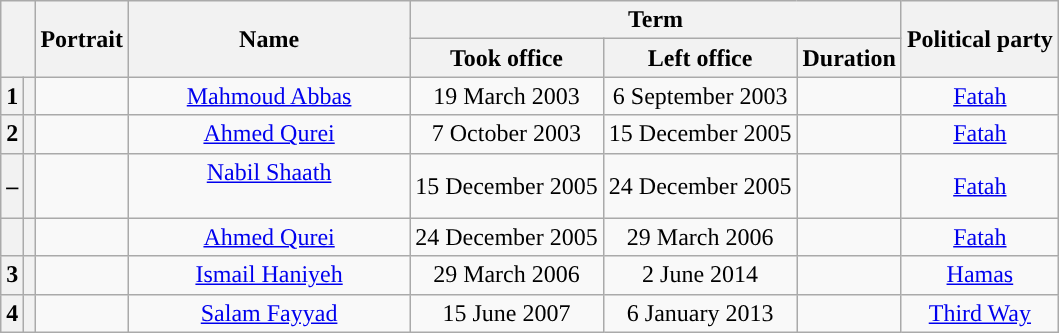<table class="wikitable" style="text-align:center">
<tr>
<th rowspan=2 colspan=2></th>
<th rowspan=2>Portrait</th>
<th rowspan=2 width=180>Name<br></th>
<th colspan=3>Term</th>
<th rowspan=2>Political party</th>
</tr>
<tr>
<th>Took office</th>
<th>Left office</th>
<th>Duration</th>
</tr>
<tr>
<th>1</th>
<th style="background:"></th>
<td></td>
<td><a href='#'>Mahmoud Abbas</a><br></td>
<td>19 March 2003</td>
<td>6 September 2003</td>
<td></td>
<td><a href='#'>Fatah</a><br></td>
</tr>
<tr>
<th>2</th>
<th style="background:"></th>
<td></td>
<td><a href='#'>Ahmed Qurei</a><br></td>
<td>7 October 2003</td>
<td>15 December 2005</td>
<td></td>
<td><a href='#'>Fatah</a><br></td>
</tr>
<tr>
<th>–</th>
<th style="background:"></th>
<td></td>
<td><a href='#'>Nabil Shaath</a><br><br></td>
<td>15 December 2005</td>
<td>24 December 2005</td>
<td></td>
<td><a href='#'>Fatah</a><br></td>
</tr>
<tr>
<th></th>
<th style="background:"></th>
<td></td>
<td><a href='#'>Ahmed Qurei</a><br></td>
<td>24 December 2005</td>
<td>29 March 2006</td>
<td></td>
<td><a href='#'>Fatah</a><br></td>
</tr>
<tr>
<th>3</th>
<th style="background:"></th>
<td></td>
<td><a href='#'>Ismail Haniyeh</a><br></td>
<td>29 March 2006</td>
<td>2 June 2014</td>
<td></td>
<td><a href='#'>Hamas</a></td>
</tr>
<tr>
<th>4</th>
<th style="background:"></th>
<td></td>
<td><a href='#'>Salam Fayyad</a><br></td>
<td>15 June 2007</td>
<td>6 January 2013</td>
<td></td>
<td><a href='#'>Third Way</a></td>
</tr>
</table>
